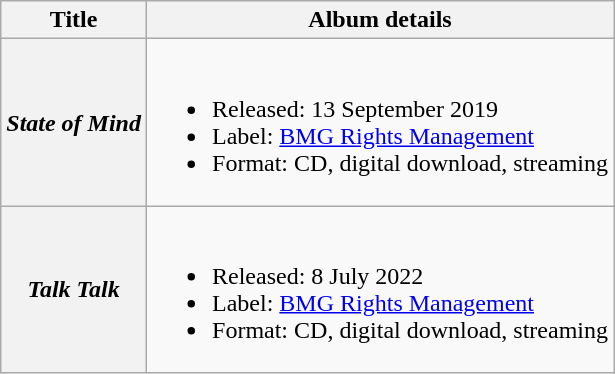<table class="wikitable plainrowheaders">
<tr>
<th>Title</th>
<th>Album details</th>
</tr>
<tr>
<th scope="row"><em>State of Mind</em></th>
<td><br><ul><li>Released: 13 September 2019</li><li>Label: <a href='#'>BMG Rights Management</a></li><li>Format: CD, digital download, streaming</li></ul></td>
</tr>
<tr>
<th scope="row"><em>Talk Talk</em></th>
<td><br><ul><li>Released: 8 July 2022</li><li>Label: <a href='#'>BMG Rights Management</a></li><li>Format: CD, digital download, streaming</li></ul></td>
</tr>
</table>
